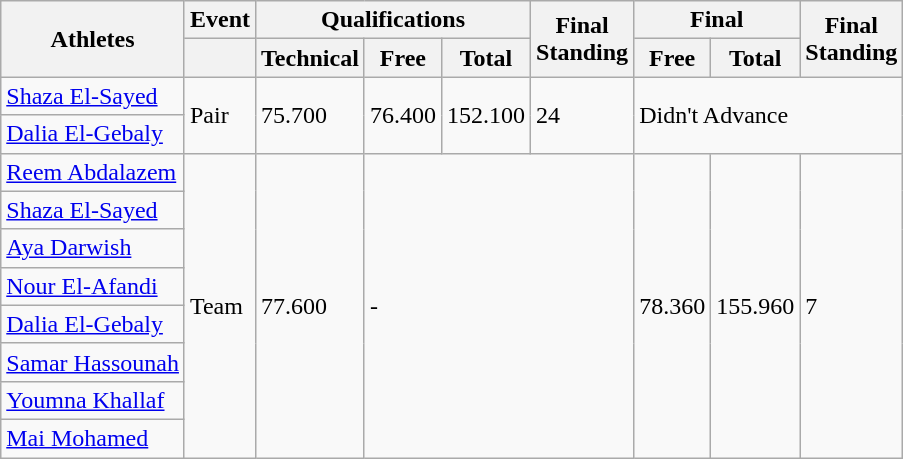<table class="wikitable">
<tr>
<th rowspan="2">Athletes</th>
<th>Event</th>
<th colspan="3">Qualifications</th>
<th rowspan="2">Final<br>Standing</th>
<th colspan="2">Final</th>
<th rowspan="2">Final<br>Standing</th>
</tr>
<tr>
<th></th>
<th>Technical</th>
<th>Free</th>
<th>Total</th>
<th>Free</th>
<th>Total</th>
</tr>
<tr>
<td><a href='#'>Shaza El-Sayed</a></td>
<td rowspan="2">Pair</td>
<td rowspan="2">75.700</td>
<td rowspan="2">76.400</td>
<td rowspan="2">152.100</td>
<td rowspan="2">24</td>
<td colspan="3" rowspan="2">Didn't Advance</td>
</tr>
<tr>
<td><a href='#'>Dalia El-Gebaly</a></td>
</tr>
<tr>
<td><a href='#'>Reem Abdalazem</a></td>
<td rowspan="8">Team</td>
<td rowspan="8">77.600</td>
<td colspan="3" rowspan="8">-</td>
<td rowspan="8">78.360</td>
<td rowspan="8">155.960</td>
<td rowspan="8">7</td>
</tr>
<tr>
<td><a href='#'>Shaza El-Sayed</a></td>
</tr>
<tr>
<td><a href='#'>Aya Darwish</a></td>
</tr>
<tr>
<td><a href='#'>Nour El-Afandi</a></td>
</tr>
<tr>
<td><a href='#'>Dalia El-Gebaly</a></td>
</tr>
<tr>
<td><a href='#'>Samar Hassounah</a></td>
</tr>
<tr>
<td><a href='#'>Youmna Khallaf</a></td>
</tr>
<tr>
<td><a href='#'>Mai Mohamed</a></td>
</tr>
</table>
